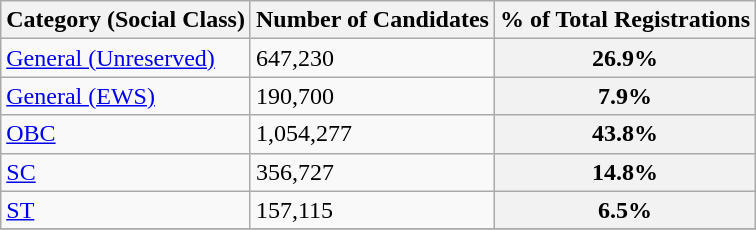<table class="wikitable">
<tr>
<th>Category (Social Class)</th>
<th>Number of Candidates</th>
<th>% of Total Registrations</th>
</tr>
<tr>
<td><a href='#'>General (Unreserved)</a></td>
<td>647,230</td>
<th>26.9%</th>
</tr>
<tr>
<td><a href='#'>General (EWS)</a></td>
<td>190,700</td>
<th>7.9%</th>
</tr>
<tr>
<td><a href='#'>OBC</a></td>
<td>1,054,277</td>
<th>43.8%</th>
</tr>
<tr>
<td><a href='#'>SC</a></td>
<td>356,727</td>
<th>14.8%</th>
</tr>
<tr>
<td><a href='#'>ST</a></td>
<td>157,115</td>
<th>6.5%</th>
</tr>
<tr>
</tr>
</table>
